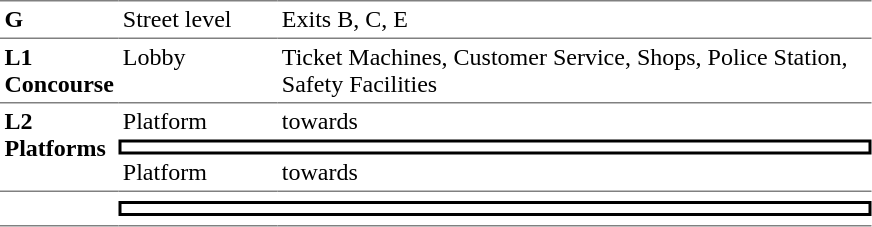<table table border=0 cellspacing=0 cellpadding=3>
<tr>
<td style="border-top:solid 1px gray;" width=50 valign=top><strong>G</strong></td>
<td style="border-top:solid 1px gray;" width=100 valign=top>Street level</td>
<td style="border-top:solid 1px gray;" width=390 valign=top>Exits B, C, E</td>
</tr>
<tr>
<td style="border-bottom:solid 1px gray; border-top:solid 1px gray;" valign=top><strong>L1<br>Concourse</strong></td>
<td style="border-bottom:solid 1px gray; border-top:solid 1px gray;" valign=top>Lobby</td>
<td style="border-bottom:solid 1px gray; border-top:solid 1px gray;" valign=top>Ticket Machines, Customer Service, Shops, Police Station, Safety Facilities</td>
</tr>
<tr>
<td style="border-bottom:solid 1px gray;" rowspan=3 valign=top><strong>L2<br>Platforms</strong></td>
<td>Platform </td>
<td>  towards  </td>
</tr>
<tr>
<td style="border-right:solid 2px black;border-left:solid 2px black;border-top:solid 2px black;border-bottom:solid 2px black;text-align:center;" colspan=2></td>
</tr>
<tr>
<td style="border-bottom:solid 1px gray;">Platform </td>
<td style="border-bottom:solid 1px gray;"> towards   </td>
</tr>
<tr>
<td style="border-bottom:solid 1px gray;" rowspan=3 valign=top><strong></strong></td>
<td></td>
<td> </td>
</tr>
<tr>
<td style="border-right:solid 2px black;border-left:solid 2px black;border-top:solid 2px black;border-bottom:solid 2px black;text-align:center;" colspan=2></td>
</tr>
<tr>
<td style="border-bottom:solid 1px gray;"></td>
<td style="border-bottom:solid 1px gray;"> </td>
</tr>
</table>
